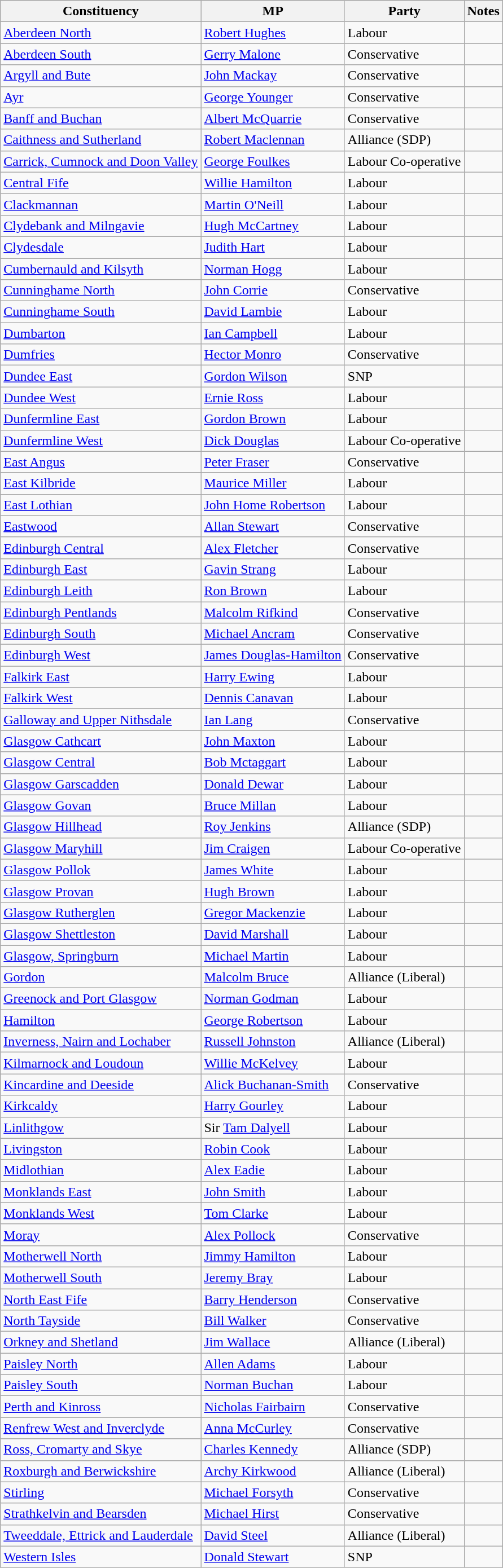<table class="wikitable sortable">
<tr>
<th>Constituency</th>
<th>MP</th>
<th>Party</th>
<th>Notes</th>
</tr>
<tr>
<td><a href='#'>Aberdeen North</a></td>
<td><a href='#'>Robert Hughes</a></td>
<td>Labour</td>
<td></td>
</tr>
<tr>
<td><a href='#'>Aberdeen South</a></td>
<td><a href='#'>Gerry Malone</a></td>
<td>Conservative</td>
<td></td>
</tr>
<tr>
<td><a href='#'>Argyll and Bute</a></td>
<td><a href='#'>John Mackay</a></td>
<td>Conservative</td>
<td></td>
</tr>
<tr>
<td><a href='#'>Ayr</a></td>
<td><a href='#'>George Younger</a></td>
<td>Conservative</td>
<td></td>
</tr>
<tr>
<td><a href='#'>Banff and Buchan</a></td>
<td><a href='#'>Albert McQuarrie</a></td>
<td>Conservative</td>
<td></td>
</tr>
<tr>
<td><a href='#'>Caithness and Sutherland</a></td>
<td><a href='#'>Robert Maclennan</a></td>
<td>Alliance (SDP)</td>
<td></td>
</tr>
<tr>
<td><a href='#'>Carrick, Cumnock and Doon Valley</a></td>
<td><a href='#'>George Foulkes</a></td>
<td>Labour Co-operative</td>
<td></td>
</tr>
<tr>
<td><a href='#'>Central Fife</a></td>
<td><a href='#'>Willie Hamilton</a></td>
<td>Labour</td>
<td></td>
</tr>
<tr>
<td><a href='#'>Clackmannan</a></td>
<td><a href='#'>Martin O'Neill</a></td>
<td>Labour</td>
<td></td>
</tr>
<tr>
<td><a href='#'>Clydebank and Milngavie</a></td>
<td><a href='#'>Hugh McCartney</a></td>
<td>Labour</td>
<td></td>
</tr>
<tr>
<td><a href='#'>Clydesdale</a></td>
<td><a href='#'>Judith Hart</a></td>
<td>Labour</td>
<td></td>
</tr>
<tr>
<td><a href='#'>Cumbernauld and Kilsyth</a></td>
<td><a href='#'>Norman Hogg</a></td>
<td>Labour</td>
<td></td>
</tr>
<tr>
<td><a href='#'>Cunninghame North</a></td>
<td><a href='#'>John Corrie</a></td>
<td>Conservative</td>
<td></td>
</tr>
<tr>
<td><a href='#'>Cunninghame South</a></td>
<td><a href='#'>David Lambie</a></td>
<td>Labour</td>
<td></td>
</tr>
<tr>
<td><a href='#'>Dumbarton</a></td>
<td><a href='#'>Ian Campbell</a></td>
<td>Labour</td>
<td></td>
</tr>
<tr>
<td><a href='#'>Dumfries</a></td>
<td><a href='#'>Hector Monro</a></td>
<td>Conservative</td>
<td></td>
</tr>
<tr>
<td><a href='#'>Dundee East</a></td>
<td><a href='#'>Gordon Wilson</a></td>
<td>SNP</td>
<td></td>
</tr>
<tr>
<td><a href='#'>Dundee West</a></td>
<td><a href='#'>Ernie Ross</a></td>
<td>Labour</td>
<td></td>
</tr>
<tr>
<td><a href='#'>Dunfermline East</a></td>
<td><a href='#'>Gordon Brown</a></td>
<td>Labour</td>
<td></td>
</tr>
<tr>
<td><a href='#'>Dunfermline West</a></td>
<td><a href='#'>Dick Douglas</a></td>
<td>Labour Co-operative</td>
<td></td>
</tr>
<tr>
<td><a href='#'>East Angus</a></td>
<td><a href='#'>Peter Fraser</a></td>
<td>Conservative</td>
<td></td>
</tr>
<tr>
<td><a href='#'>East Kilbride</a></td>
<td><a href='#'>Maurice Miller</a></td>
<td>Labour</td>
<td></td>
</tr>
<tr>
<td><a href='#'>East Lothian</a></td>
<td><a href='#'>John Home Robertson</a></td>
<td>Labour</td>
<td></td>
</tr>
<tr>
<td><a href='#'>Eastwood</a></td>
<td><a href='#'>Allan Stewart</a></td>
<td>Conservative</td>
<td></td>
</tr>
<tr>
<td><a href='#'>Edinburgh Central</a></td>
<td><a href='#'>Alex Fletcher</a></td>
<td>Conservative</td>
<td></td>
</tr>
<tr>
<td><a href='#'>Edinburgh East</a></td>
<td><a href='#'>Gavin Strang</a></td>
<td>Labour</td>
<td></td>
</tr>
<tr>
<td><a href='#'>Edinburgh Leith</a></td>
<td><a href='#'>Ron Brown</a></td>
<td>Labour</td>
<td></td>
</tr>
<tr>
<td><a href='#'>Edinburgh Pentlands</a></td>
<td><a href='#'>Malcolm Rifkind</a></td>
<td>Conservative</td>
<td></td>
</tr>
<tr>
<td><a href='#'>Edinburgh South</a></td>
<td><a href='#'>Michael Ancram</a></td>
<td>Conservative</td>
<td></td>
</tr>
<tr>
<td><a href='#'>Edinburgh West</a></td>
<td><a href='#'>James Douglas-Hamilton</a></td>
<td>Conservative</td>
<td></td>
</tr>
<tr>
<td><a href='#'>Falkirk East</a></td>
<td><a href='#'>Harry Ewing</a></td>
<td>Labour</td>
<td></td>
</tr>
<tr>
<td><a href='#'>Falkirk West</a></td>
<td><a href='#'>Dennis Canavan</a></td>
<td>Labour</td>
<td></td>
</tr>
<tr>
<td><a href='#'>Galloway and Upper Nithsdale</a></td>
<td><a href='#'>Ian Lang</a></td>
<td>Conservative</td>
<td></td>
</tr>
<tr>
<td><a href='#'>Glasgow Cathcart</a></td>
<td><a href='#'>John Maxton</a></td>
<td>Labour</td>
<td></td>
</tr>
<tr>
<td><a href='#'>Glasgow Central</a></td>
<td><a href='#'>Bob Mctaggart</a></td>
<td>Labour</td>
<td></td>
</tr>
<tr>
<td><a href='#'>Glasgow Garscadden</a></td>
<td><a href='#'>Donald Dewar</a></td>
<td>Labour</td>
<td></td>
</tr>
<tr>
<td><a href='#'>Glasgow Govan</a></td>
<td><a href='#'>Bruce Millan</a></td>
<td>Labour</td>
<td></td>
</tr>
<tr>
<td><a href='#'>Glasgow Hillhead</a></td>
<td><a href='#'>Roy Jenkins</a></td>
<td>Alliance (SDP)</td>
<td></td>
</tr>
<tr>
<td><a href='#'>Glasgow Maryhill</a></td>
<td><a href='#'>Jim Craigen</a></td>
<td>Labour Co-operative</td>
<td></td>
</tr>
<tr>
<td><a href='#'>Glasgow Pollok</a></td>
<td><a href='#'>James White</a></td>
<td>Labour</td>
<td></td>
</tr>
<tr>
<td><a href='#'>Glasgow Provan</a></td>
<td><a href='#'>Hugh Brown</a></td>
<td>Labour</td>
<td></td>
</tr>
<tr>
<td><a href='#'>Glasgow Rutherglen</a></td>
<td><a href='#'>Gregor Mackenzie</a></td>
<td>Labour</td>
<td></td>
</tr>
<tr>
<td><a href='#'>Glasgow Shettleston</a></td>
<td><a href='#'>David Marshall</a></td>
<td>Labour</td>
<td></td>
</tr>
<tr>
<td><a href='#'>Glasgow, Springburn</a></td>
<td><a href='#'>Michael Martin</a></td>
<td>Labour</td>
<td></td>
</tr>
<tr>
<td><a href='#'>Gordon</a></td>
<td><a href='#'>Malcolm Bruce</a></td>
<td>Alliance (Liberal)</td>
<td></td>
</tr>
<tr>
<td><a href='#'>Greenock and Port Glasgow</a></td>
<td><a href='#'>Norman Godman</a></td>
<td>Labour</td>
<td></td>
</tr>
<tr>
<td><a href='#'>Hamilton</a></td>
<td><a href='#'>George Robertson</a></td>
<td>Labour</td>
<td></td>
</tr>
<tr>
<td><a href='#'>Inverness, Nairn and Lochaber</a></td>
<td><a href='#'>Russell Johnston</a></td>
<td>Alliance (Liberal)</td>
<td></td>
</tr>
<tr>
<td><a href='#'>Kilmarnock and Loudoun</a></td>
<td><a href='#'>Willie McKelvey</a></td>
<td>Labour</td>
<td></td>
</tr>
<tr>
<td><a href='#'>Kincardine and Deeside</a></td>
<td><a href='#'>Alick Buchanan-Smith</a></td>
<td>Conservative</td>
<td></td>
</tr>
<tr>
<td><a href='#'>Kirkcaldy</a></td>
<td><a href='#'>Harry Gourley</a></td>
<td>Labour</td>
<td></td>
</tr>
<tr>
<td><a href='#'>Linlithgow</a></td>
<td>Sir <a href='#'>Tam Dalyell</a></td>
<td>Labour</td>
<td></td>
</tr>
<tr>
<td><a href='#'>Livingston</a></td>
<td><a href='#'>Robin Cook</a></td>
<td>Labour</td>
<td></td>
</tr>
<tr>
<td><a href='#'>Midlothian</a></td>
<td><a href='#'>Alex Eadie</a></td>
<td>Labour</td>
<td></td>
</tr>
<tr>
<td><a href='#'>Monklands East</a></td>
<td><a href='#'>John Smith</a></td>
<td>Labour</td>
<td></td>
</tr>
<tr>
<td><a href='#'>Monklands West</a></td>
<td><a href='#'>Tom Clarke</a></td>
<td>Labour</td>
<td></td>
</tr>
<tr>
<td><a href='#'>Moray</a></td>
<td><a href='#'>Alex Pollock</a></td>
<td>Conservative</td>
<td></td>
</tr>
<tr>
<td><a href='#'>Motherwell North</a></td>
<td><a href='#'>Jimmy Hamilton</a></td>
<td>Labour</td>
<td></td>
</tr>
<tr>
<td><a href='#'>Motherwell South</a></td>
<td><a href='#'>Jeremy Bray</a></td>
<td>Labour</td>
<td></td>
</tr>
<tr>
<td><a href='#'>North East Fife</a></td>
<td><a href='#'>Barry Henderson</a></td>
<td>Conservative</td>
<td></td>
</tr>
<tr>
<td><a href='#'>North Tayside</a></td>
<td><a href='#'>Bill Walker</a></td>
<td>Conservative</td>
<td></td>
</tr>
<tr>
<td><a href='#'>Orkney and Shetland</a></td>
<td><a href='#'>Jim Wallace</a></td>
<td>Alliance (Liberal)</td>
<td></td>
</tr>
<tr>
<td><a href='#'>Paisley North</a></td>
<td><a href='#'>Allen Adams</a></td>
<td>Labour</td>
<td></td>
</tr>
<tr>
<td><a href='#'>Paisley South</a></td>
<td><a href='#'>Norman Buchan</a></td>
<td>Labour</td>
<td></td>
</tr>
<tr>
<td><a href='#'>Perth and Kinross</a></td>
<td><a href='#'>Nicholas Fairbairn</a></td>
<td>Conservative</td>
<td></td>
</tr>
<tr>
<td><a href='#'>Renfrew West and Inverclyde</a></td>
<td><a href='#'>Anna McCurley</a></td>
<td>Conservative</td>
<td></td>
</tr>
<tr>
<td><a href='#'>Ross, Cromarty and Skye</a></td>
<td><a href='#'>Charles Kennedy</a></td>
<td>Alliance (SDP)</td>
<td></td>
</tr>
<tr>
<td><a href='#'>Roxburgh and Berwickshire</a></td>
<td><a href='#'>Archy Kirkwood</a></td>
<td>Alliance (Liberal)</td>
<td></td>
</tr>
<tr>
<td><a href='#'>Stirling</a></td>
<td><a href='#'>Michael Forsyth</a></td>
<td>Conservative</td>
<td></td>
</tr>
<tr>
<td><a href='#'>Strathkelvin and Bearsden</a></td>
<td><a href='#'>Michael Hirst</a></td>
<td>Conservative</td>
<td></td>
</tr>
<tr>
<td><a href='#'>Tweeddale, Ettrick and Lauderdale</a></td>
<td><a href='#'>David Steel</a></td>
<td>Alliance (Liberal)</td>
<td></td>
</tr>
<tr>
<td><a href='#'>Western Isles</a></td>
<td><a href='#'>Donald Stewart</a></td>
<td>SNP</td>
<td></td>
</tr>
</table>
